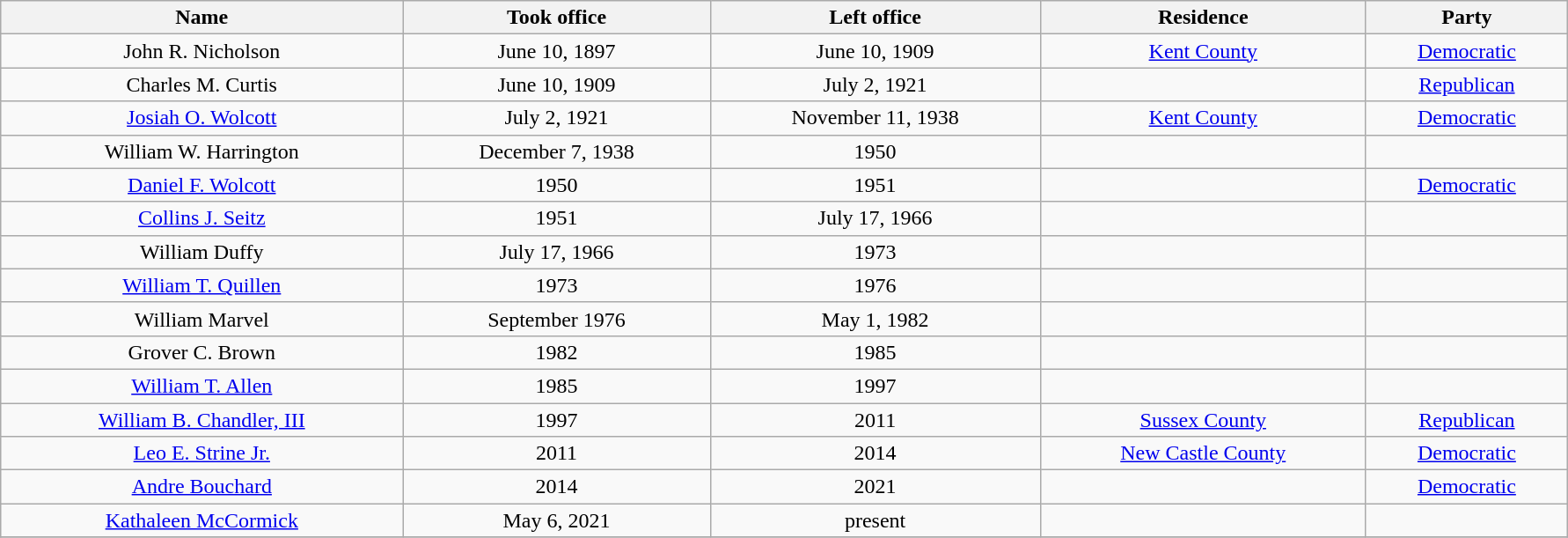<table class="wikitable" style="text-align:center; width:94%; margin:auto;">
<tr>
<th>Name</th>
<th>Took office</th>
<th>Left office</th>
<th>Residence</th>
<th>Party</th>
</tr>
<tr>
<td>John R. Nicholson</td>
<td>June 10, 1897</td>
<td>June 10, 1909</td>
<td><a href='#'>Kent County</a></td>
<td><a href='#'>Democratic</a></td>
</tr>
<tr>
<td>Charles M. Curtis</td>
<td>June 10, 1909</td>
<td>July 2, 1921</td>
<td></td>
<td><a href='#'>Republican</a></td>
</tr>
<tr>
<td><a href='#'>Josiah O. Wolcott</a></td>
<td>July 2, 1921</td>
<td>November 11, 1938</td>
<td><a href='#'>Kent County</a></td>
<td><a href='#'>Democratic</a></td>
</tr>
<tr>
<td>William W. Harrington</td>
<td>December 7, 1938</td>
<td>1950</td>
<td></td>
<td></td>
</tr>
<tr>
<td><a href='#'>Daniel F. Wolcott</a></td>
<td>1950</td>
<td>1951</td>
<td></td>
<td><a href='#'>Democratic</a></td>
</tr>
<tr>
<td><a href='#'>Collins J. Seitz</a></td>
<td>1951</td>
<td>July 17, 1966</td>
<td></td>
<td></td>
</tr>
<tr>
<td>William Duffy</td>
<td>July 17, 1966</td>
<td>1973</td>
<td></td>
<td></td>
</tr>
<tr>
<td><a href='#'>William T. Quillen</a></td>
<td>1973</td>
<td>1976</td>
<td></td>
<td></td>
</tr>
<tr>
<td>William Marvel</td>
<td>September 1976</td>
<td>May 1, 1982</td>
<td></td>
<td></td>
</tr>
<tr>
<td>Grover C. Brown</td>
<td>1982</td>
<td>1985</td>
<td></td>
<td></td>
</tr>
<tr>
<td><a href='#'>William T. Allen</a></td>
<td>1985</td>
<td>1997</td>
<td></td>
<td></td>
</tr>
<tr>
<td><a href='#'>William B. Chandler, III</a></td>
<td>1997</td>
<td>2011</td>
<td><a href='#'>Sussex County</a></td>
<td><a href='#'>Republican</a></td>
</tr>
<tr>
<td><a href='#'>Leo E. Strine Jr.</a></td>
<td>2011</td>
<td>2014</td>
<td><a href='#'>New Castle County</a></td>
<td><a href='#'>Democratic</a></td>
</tr>
<tr>
<td><a href='#'>Andre Bouchard</a></td>
<td>2014</td>
<td>2021</td>
<td></td>
<td><a href='#'>Democratic</a></td>
</tr>
<tr>
<td><a href='#'>Kathaleen McCormick</a></td>
<td>May 6, 2021</td>
<td>present</td>
<td></td>
<td></td>
</tr>
<tr>
</tr>
</table>
